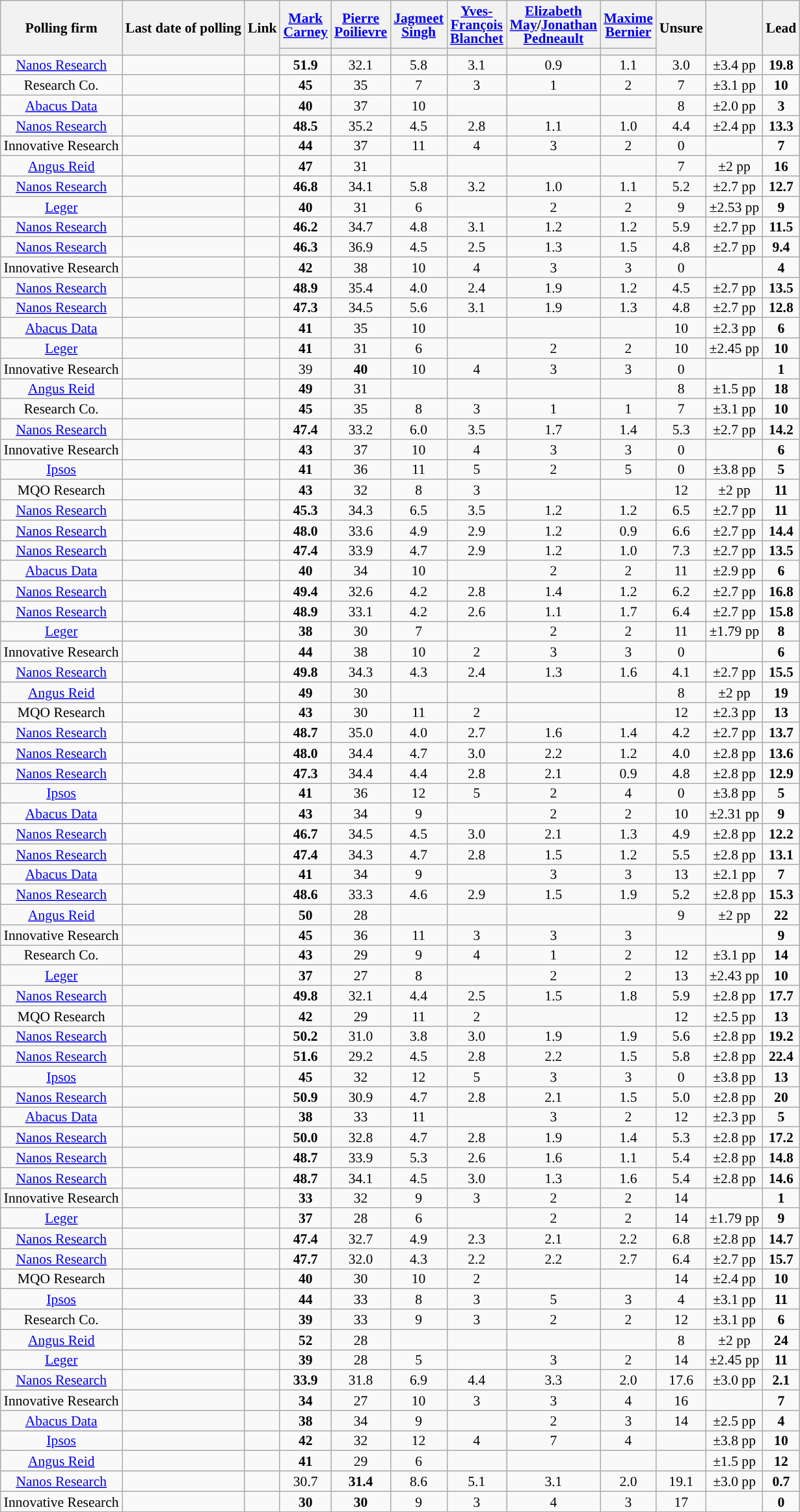<table class="wikitable sortable mw-datatable mw-collapsible"" style="text-align:center;font-size:90%;line-height:14px;">
<tr>
<th rowspan="2">Polling firm</th>
<th rowspan="2">Last date of polling</th>
<th rowspan="2">Link</th>
<th style="width:40px;"><a href='#'>Mark Carney</a></th>
<th style="width:40px;"><a href='#'>Pierre Poilievre</a></th>
<th style="width:40px;"><a href='#'>Jagmeet Singh</a></th>
<th style="width:40px;"><a href='#'>Yves-François Blanchet</a></th>
<th style="width:40px;"><a href='#'>Elizabeth May</a>/<a href='#'>Jonathan Pedneault</a></th>
<th style="width:40px;"><a href='#'>Maxime Bernier</a></th>
<th rowspan="2">Unsure</th>
<th rowspan="2"></th>
<th rowspan="2">Lead</th>
</tr>
<tr class="sorttop">
<th style="background-color:"></th>
<th style="background-color:"></th>
<th style="background-color:"></th>
<th style="background-color:"></th>
<th style="background-color:"></th>
<th style="background-color:"></th>
</tr>
<tr>
<td><a href='#'>Nanos Research</a></td>
<td></td>
<td></td>
<td><strong>51.9</strong></td>
<td>32.1</td>
<td>5.8</td>
<td>3.1</td>
<td>0.9</td>
<td>1.1</td>
<td>3.0</td>
<td>±3.4 pp</td>
<td><strong>19.8</strong></td>
</tr>
<tr>
<td>Research Co.</td>
<td></td>
<td></td>
<td><strong>45</strong></td>
<td>35</td>
<td>7</td>
<td>3</td>
<td>1</td>
<td>2</td>
<td>7</td>
<td>±3.1 pp</td>
<td><strong>10</strong></td>
</tr>
<tr>
<td><a href='#'>Abacus Data</a></td>
<td></td>
<td></td>
<td><strong>40</strong></td>
<td>37</td>
<td>10</td>
<td></td>
<td></td>
<td></td>
<td>8</td>
<td>±2.0 pp</td>
<td><strong>3</strong></td>
</tr>
<tr>
<td><a href='#'>Nanos Research</a></td>
<td></td>
<td></td>
<td><strong>48.5</strong></td>
<td>35.2</td>
<td>4.5</td>
<td>2.8</td>
<td>1.1</td>
<td>1.0</td>
<td>4.4</td>
<td>±2.4 pp</td>
<td><strong>13.3</strong></td>
</tr>
<tr>
<td>Innovative Research</td>
<td></td>
<td></td>
<td><strong>44</strong></td>
<td>37</td>
<td>11</td>
<td>4</td>
<td>3</td>
<td>2</td>
<td>0</td>
<td></td>
<td><strong>7</strong></td>
</tr>
<tr>
<td><a href='#'>Angus Reid</a></td>
<td></td>
<td></td>
<td><strong>47</strong></td>
<td>31</td>
<td></td>
<td></td>
<td></td>
<td></td>
<td>7</td>
<td>±2 pp</td>
<td><strong>16</strong></td>
</tr>
<tr>
<td><a href='#'>Nanos Research</a></td>
<td></td>
<td></td>
<td><strong>46.8</strong></td>
<td>34.1</td>
<td>5.8</td>
<td>3.2</td>
<td>1.0</td>
<td>1.1</td>
<td>5.2</td>
<td>±2.7 pp</td>
<td><strong>12.7</strong></td>
</tr>
<tr>
<td><a href='#'>Leger</a></td>
<td></td>
<td></td>
<td><strong>40</strong></td>
<td>31</td>
<td>6</td>
<td></td>
<td>2</td>
<td>2</td>
<td>9</td>
<td>±2.53 pp</td>
<td><strong>9</strong></td>
</tr>
<tr>
<td><a href='#'>Nanos Research</a></td>
<td></td>
<td></td>
<td><strong>46.2</strong></td>
<td>34.7</td>
<td>4.8</td>
<td>3.1</td>
<td>1.2</td>
<td>1.2</td>
<td>5.9</td>
<td>±2.7 pp</td>
<td><strong>11.5</strong></td>
</tr>
<tr>
<td><a href='#'>Nanos Research</a></td>
<td></td>
<td></td>
<td><strong>46.3</strong></td>
<td>36.9</td>
<td>4.5</td>
<td>2.5</td>
<td>1.3</td>
<td>1.5</td>
<td>4.8</td>
<td>±2.7 pp</td>
<td><strong>9.4</strong></td>
</tr>
<tr>
<td>Innovative Research</td>
<td></td>
<td></td>
<td><strong>42</strong></td>
<td>38</td>
<td>10</td>
<td>4</td>
<td>3</td>
<td>3</td>
<td>0</td>
<td></td>
<td><strong>4</strong></td>
</tr>
<tr>
<td><a href='#'>Nanos Research</a></td>
<td></td>
<td></td>
<td><strong>48.9</strong></td>
<td>35.4</td>
<td>4.0</td>
<td>2.4</td>
<td>1.9</td>
<td>1.2</td>
<td>4.5</td>
<td>±2.7 pp</td>
<td><strong>13.5</strong></td>
</tr>
<tr>
<td><a href='#'>Nanos Research</a></td>
<td></td>
<td></td>
<td><strong>47.3</strong></td>
<td>34.5</td>
<td>5.6</td>
<td>3.1</td>
<td>1.9</td>
<td>1.3</td>
<td>4.8</td>
<td>±2.7 pp</td>
<td><strong>12.8</strong></td>
</tr>
<tr>
<td><a href='#'>Abacus Data</a></td>
<td></td>
<td></td>
<td><strong>41</strong></td>
<td>35</td>
<td>10</td>
<td></td>
<td></td>
<td></td>
<td>10</td>
<td>±2.3 pp</td>
<td><strong>6</strong></td>
</tr>
<tr>
<td><a href='#'>Leger</a></td>
<td></td>
<td></td>
<td><strong>41</strong></td>
<td>31</td>
<td>6</td>
<td></td>
<td>2</td>
<td>2</td>
<td>10</td>
<td>±2.45 pp</td>
<td><strong>10</strong></td>
</tr>
<tr>
<td>Innovative Research</td>
<td></td>
<td></td>
<td>39</td>
<td><strong>40</strong></td>
<td>10</td>
<td>4</td>
<td>3</td>
<td>3</td>
<td>0</td>
<td></td>
<td><strong>1</strong></td>
</tr>
<tr>
<td><a href='#'>Angus Reid</a></td>
<td></td>
<td></td>
<td><strong>49</strong></td>
<td>31</td>
<td></td>
<td></td>
<td></td>
<td></td>
<td>8</td>
<td>±1.5 pp</td>
<td><strong>18</strong></td>
</tr>
<tr>
<td>Research Co.</td>
<td></td>
<td></td>
<td><strong>45</strong></td>
<td>35</td>
<td>8</td>
<td>3</td>
<td>1</td>
<td>1</td>
<td>7</td>
<td>±3.1 pp</td>
<td><strong>10</strong></td>
</tr>
<tr>
<td><a href='#'>Nanos Research</a></td>
<td></td>
<td></td>
<td><strong>47.4</strong></td>
<td>33.2</td>
<td>6.0</td>
<td>3.5</td>
<td>1.7</td>
<td>1.4</td>
<td>5.3</td>
<td>±2.7 pp</td>
<td><strong>14.2</strong></td>
</tr>
<tr>
<td>Innovative Research</td>
<td></td>
<td></td>
<td><strong>43</strong></td>
<td>37</td>
<td>10</td>
<td>4</td>
<td>3</td>
<td>3</td>
<td>0</td>
<td></td>
<td><strong>6</strong></td>
</tr>
<tr>
<td><a href='#'>Ipsos</a></td>
<td></td>
<td></td>
<td><strong>41</strong></td>
<td>36</td>
<td>11</td>
<td>5</td>
<td>2</td>
<td>5</td>
<td>0</td>
<td>±3.8 pp</td>
<td><strong>5</strong></td>
</tr>
<tr>
<td>MQO Research</td>
<td></td>
<td></td>
<td><strong>43</strong></td>
<td>32</td>
<td>8</td>
<td>3</td>
<td></td>
<td></td>
<td>12</td>
<td>±2 pp</td>
<td><strong>11</strong></td>
</tr>
<tr>
<td><a href='#'>Nanos Research</a></td>
<td></td>
<td></td>
<td><strong>45.3</strong></td>
<td>34.3</td>
<td>6.5</td>
<td>3.5</td>
<td>1.2</td>
<td>1.2</td>
<td>6.5</td>
<td>±2.7 pp</td>
<td><strong>11</strong></td>
</tr>
<tr>
<td><a href='#'>Nanos Research</a></td>
<td></td>
<td></td>
<td><strong>48.0</strong></td>
<td>33.6</td>
<td>4.9</td>
<td>2.9</td>
<td>1.2</td>
<td>0.9</td>
<td>6.6</td>
<td>±2.7 pp</td>
<td><strong>14.4</strong></td>
</tr>
<tr>
<td><a href='#'>Nanos Research</a></td>
<td></td>
<td></td>
<td><strong>47.4</strong></td>
<td>33.9</td>
<td>4.7</td>
<td>2.9</td>
<td>1.2</td>
<td>1.0</td>
<td>7.3</td>
<td>±2.7 pp</td>
<td><strong>13.5</strong></td>
</tr>
<tr>
<td><a href='#'>Abacus Data</a></td>
<td></td>
<td></td>
<td><strong>40</strong></td>
<td>34</td>
<td>10</td>
<td></td>
<td>2</td>
<td>2</td>
<td>11</td>
<td>±2.9 pp</td>
<td><strong>6</strong></td>
</tr>
<tr>
<td><a href='#'>Nanos Research</a></td>
<td></td>
<td></td>
<td><strong>49.4</strong></td>
<td>32.6</td>
<td>4.2</td>
<td>2.8</td>
<td>1.4</td>
<td>1.2</td>
<td>6.2</td>
<td>±2.7 pp</td>
<td><strong>16.8</strong></td>
</tr>
<tr>
<td><a href='#'>Nanos Research</a></td>
<td></td>
<td></td>
<td><strong>48.9</strong></td>
<td>33.1</td>
<td>4.2</td>
<td>2.6</td>
<td>1.1</td>
<td>1.7</td>
<td>6.4</td>
<td>±2.7 pp</td>
<td><strong>15.8</strong></td>
</tr>
<tr>
<td><a href='#'>Leger</a></td>
<td></td>
<td></td>
<td><strong>38</strong></td>
<td>30</td>
<td>7</td>
<td></td>
<td>2</td>
<td>2</td>
<td>11</td>
<td>±1.79 pp</td>
<td><strong>8</strong></td>
</tr>
<tr>
<td>Innovative Research</td>
<td></td>
<td></td>
<td><strong>44</strong></td>
<td>38</td>
<td>10</td>
<td>2</td>
<td>3</td>
<td>3</td>
<td>0</td>
<td></td>
<td><strong>6</strong></td>
</tr>
<tr>
<td><a href='#'>Nanos Research</a></td>
<td></td>
<td></td>
<td><strong>49.8</strong></td>
<td>34.3</td>
<td>4.3</td>
<td>2.4</td>
<td>1.3</td>
<td>1.6</td>
<td>4.1</td>
<td>±2.7 pp</td>
<td><strong>15.5</strong></td>
</tr>
<tr>
<td><a href='#'>Angus Reid</a></td>
<td></td>
<td></td>
<td><strong>49</strong></td>
<td>30</td>
<td></td>
<td></td>
<td></td>
<td></td>
<td>8</td>
<td>±2 pp</td>
<td><strong>19</strong></td>
</tr>
<tr>
<td>MQO Research</td>
<td></td>
<td></td>
<td><strong>43</strong></td>
<td>30</td>
<td>11</td>
<td>2</td>
<td></td>
<td></td>
<td>12</td>
<td>±2.3 pp</td>
<td><strong>13</strong></td>
</tr>
<tr>
<td><a href='#'>Nanos Research</a></td>
<td></td>
<td></td>
<td><strong>48.7</strong></td>
<td>35.0</td>
<td>4.0</td>
<td>2.7</td>
<td>1.6</td>
<td>1.4</td>
<td>4.2</td>
<td>±2.7 pp</td>
<td><strong>13.7</strong></td>
</tr>
<tr>
<td><a href='#'>Nanos Research</a></td>
<td></td>
<td></td>
<td><strong>48.0</strong></td>
<td>34.4</td>
<td>4.7</td>
<td>3.0</td>
<td>2.2</td>
<td>1.2</td>
<td>4.0</td>
<td>±2.8 pp</td>
<td><strong>13.6</strong></td>
</tr>
<tr>
<td><a href='#'>Nanos Research</a></td>
<td></td>
<td></td>
<td><strong>47.3</strong></td>
<td>34.4</td>
<td>4.4</td>
<td>2.8</td>
<td>2.1</td>
<td>0.9</td>
<td>4.8</td>
<td>±2.8 pp</td>
<td><strong>12.9</strong></td>
</tr>
<tr>
<td><a href='#'>Ipsos</a></td>
<td></td>
<td></td>
<td><strong>41</strong></td>
<td>36</td>
<td>12</td>
<td>5</td>
<td>2</td>
<td>4</td>
<td>0</td>
<td>±3.8 pp</td>
<td><strong>5</strong></td>
</tr>
<tr>
<td><a href='#'>Abacus Data</a></td>
<td></td>
<td></td>
<td><strong>43</strong></td>
<td>34</td>
<td>9</td>
<td></td>
<td>2</td>
<td>2</td>
<td>10</td>
<td>±2.31 pp</td>
<td><strong>9</strong></td>
</tr>
<tr>
<td><a href='#'>Nanos Research</a></td>
<td></td>
<td></td>
<td><strong>46.7</strong></td>
<td>34.5</td>
<td>4.5</td>
<td>3.0</td>
<td>2.1</td>
<td>1.3</td>
<td>4.9</td>
<td>±2.8 pp</td>
<td><strong>12.2</strong></td>
</tr>
<tr>
<td><a href='#'>Nanos Research</a></td>
<td></td>
<td></td>
<td><strong>47.4</strong></td>
<td>34.3</td>
<td>4.7</td>
<td>2.8</td>
<td>1.5</td>
<td>1.2</td>
<td>5.5</td>
<td>±2.8 pp</td>
<td><strong>13.1</strong></td>
</tr>
<tr>
<td><a href='#'>Abacus Data</a></td>
<td></td>
<td></td>
<td><strong>41</strong></td>
<td>34</td>
<td>9</td>
<td></td>
<td>3</td>
<td>3</td>
<td>13</td>
<td>±2.1 pp</td>
<td><strong>7</strong></td>
</tr>
<tr>
<td><a href='#'>Nanos Research</a></td>
<td></td>
<td></td>
<td><strong>48.6</strong></td>
<td>33.3</td>
<td>4.6</td>
<td>2.9</td>
<td>1.5</td>
<td>1.9</td>
<td>5.2</td>
<td>±2.8 pp</td>
<td><strong>15.3</strong></td>
</tr>
<tr>
<td><a href='#'>Angus Reid</a></td>
<td></td>
<td></td>
<td><strong>50</strong></td>
<td>28</td>
<td></td>
<td></td>
<td></td>
<td></td>
<td>9</td>
<td>±2 pp</td>
<td><strong>22</strong></td>
</tr>
<tr>
<td>Innovative Research</td>
<td></td>
<td></td>
<td><strong>45</strong></td>
<td>36</td>
<td>11</td>
<td>3</td>
<td>3</td>
<td>3</td>
<td></td>
<td></td>
<td><strong>9</strong></td>
</tr>
<tr>
<td>Research Co.</td>
<td></td>
<td></td>
<td><strong>43</strong></td>
<td>29</td>
<td>9</td>
<td>4</td>
<td>1</td>
<td>2</td>
<td>12</td>
<td>±3.1 pp</td>
<td><strong>14</strong></td>
</tr>
<tr>
<td><a href='#'>Leger</a></td>
<td></td>
<td></td>
<td><strong>37</strong></td>
<td>27</td>
<td>8</td>
<td></td>
<td>2</td>
<td>2</td>
<td>13</td>
<td>±2.43 pp</td>
<td><strong>10</strong></td>
</tr>
<tr>
<td><a href='#'>Nanos Research</a></td>
<td></td>
<td></td>
<td><strong>49.8</strong></td>
<td>32.1</td>
<td>4.4</td>
<td>2.5</td>
<td>1.5</td>
<td>1.8</td>
<td>5.9</td>
<td>±2.8 pp</td>
<td><strong>17.7</strong></td>
</tr>
<tr>
<td>MQO Research</td>
<td></td>
<td></td>
<td><strong>42</strong></td>
<td>29</td>
<td>11</td>
<td>2</td>
<td></td>
<td></td>
<td>12</td>
<td>±2.5 pp</td>
<td><strong>13</strong></td>
</tr>
<tr>
<td><a href='#'>Nanos Research</a></td>
<td></td>
<td></td>
<td><strong>50.2</strong></td>
<td>31.0</td>
<td>3.8</td>
<td>3.0</td>
<td>1.9</td>
<td>1.9</td>
<td>5.6</td>
<td>±2.8 pp</td>
<td><strong>19.2</strong></td>
</tr>
<tr>
<td><a href='#'>Nanos Research</a></td>
<td></td>
<td></td>
<td><strong>51.6</strong></td>
<td>29.2</td>
<td>4.5</td>
<td>2.8</td>
<td>2.2</td>
<td>1.5</td>
<td>5.8</td>
<td>±2.8 pp</td>
<td><strong>22.4</strong></td>
</tr>
<tr>
<td><a href='#'>Ipsos</a></td>
<td></td>
<td></td>
<td><strong>45</strong></td>
<td>32</td>
<td>12</td>
<td>5</td>
<td>3</td>
<td>3</td>
<td>0</td>
<td>±3.8 pp</td>
<td><strong>13</strong></td>
</tr>
<tr>
<td><a href='#'>Nanos Research</a></td>
<td></td>
<td></td>
<td><strong>50.9</strong></td>
<td>30.9</td>
<td>4.7</td>
<td>2.8</td>
<td>2.1</td>
<td>1.5</td>
<td>5.0</td>
<td>±2.8 pp</td>
<td><strong>20</strong></td>
</tr>
<tr>
<td><a href='#'>Abacus Data</a></td>
<td></td>
<td></td>
<td><strong>38</strong></td>
<td>33</td>
<td>11</td>
<td></td>
<td>3</td>
<td>2</td>
<td>12</td>
<td>±2.3 pp</td>
<td><strong>5</strong></td>
</tr>
<tr>
<td><a href='#'>Nanos Research</a></td>
<td></td>
<td></td>
<td><strong>50.0</strong></td>
<td>32.8</td>
<td>4.7</td>
<td>2.8</td>
<td>1.9</td>
<td>1.4</td>
<td>5.3</td>
<td>±2.8 pp</td>
<td><strong>17.2</strong></td>
</tr>
<tr>
<td><a href='#'>Nanos Research</a></td>
<td></td>
<td></td>
<td><strong>48.7</strong></td>
<td>33.9</td>
<td>5.3</td>
<td>2.6</td>
<td>1.6</td>
<td>1.1</td>
<td>5.4</td>
<td>±2.8 pp</td>
<td><strong>14.8</strong></td>
</tr>
<tr>
<td><a href='#'>Nanos Research</a></td>
<td></td>
<td></td>
<td><strong>48.7</strong></td>
<td>34.1</td>
<td>4.5</td>
<td>3.0</td>
<td>1.3</td>
<td>1.6</td>
<td>5.4</td>
<td>±2.8 pp</td>
<td><strong>14.6</strong></td>
</tr>
<tr>
<td>Innovative Research</td>
<td></td>
<td></td>
<td><strong>33</strong></td>
<td>32</td>
<td>9</td>
<td>3</td>
<td>2</td>
<td>2</td>
<td>14</td>
<td></td>
<td><strong>1</strong></td>
</tr>
<tr>
<td><a href='#'>Leger</a></td>
<td></td>
<td></td>
<td><strong>37</strong></td>
<td>28</td>
<td>6</td>
<td></td>
<td>2</td>
<td>2</td>
<td>14</td>
<td>±1.79 pp</td>
<td><strong>9</strong></td>
</tr>
<tr>
<td><a href='#'>Nanos Research</a></td>
<td></td>
<td></td>
<td><strong>47.4</strong></td>
<td>32.7</td>
<td>4.9</td>
<td>2.3</td>
<td>2.1</td>
<td>2.2</td>
<td>6.8</td>
<td>±2.8 pp</td>
<td><strong>14.7</strong></td>
</tr>
<tr>
<td><a href='#'>Nanos Research</a></td>
<td></td>
<td></td>
<td><strong>47.7</strong></td>
<td>32.0</td>
<td>4.3</td>
<td>2.2</td>
<td>2.2</td>
<td>2.7</td>
<td>6.4</td>
<td>±2.7 pp</td>
<td><strong>15.7</strong></td>
</tr>
<tr>
<td>MQO Research</td>
<td></td>
<td></td>
<td><strong>40</strong></td>
<td>30</td>
<td>10</td>
<td>2</td>
<td></td>
<td></td>
<td>14</td>
<td>±2.4 pp</td>
<td><strong>10</strong></td>
</tr>
<tr>
<td><a href='#'>Ipsos</a></td>
<td></td>
<td></td>
<td><strong>44</strong></td>
<td>33</td>
<td>8</td>
<td>3</td>
<td>5</td>
<td>3</td>
<td>4</td>
<td>±3.1 pp</td>
<td><strong>11</strong></td>
</tr>
<tr>
<td>Research Co.</td>
<td></td>
<td></td>
<td><strong>39</strong></td>
<td>33</td>
<td>9</td>
<td>3</td>
<td>2</td>
<td>2</td>
<td>12</td>
<td>±3.1 pp</td>
<td><strong>6</strong></td>
</tr>
<tr>
<td><a href='#'>Angus Reid</a></td>
<td></td>
<td></td>
<td><strong>52</strong></td>
<td>28</td>
<td></td>
<td></td>
<td></td>
<td></td>
<td>8</td>
<td>±2 pp</td>
<td><strong>24</strong></td>
</tr>
<tr>
<td><a href='#'>Leger</a></td>
<td></td>
<td></td>
<td><strong>39</strong></td>
<td>28</td>
<td>5</td>
<td></td>
<td>3</td>
<td>2</td>
<td>14</td>
<td>±2.45 pp</td>
<td><strong>11</strong></td>
</tr>
<tr>
<td><a href='#'>Nanos Research</a></td>
<td></td>
<td></td>
<td><strong>33.9</strong></td>
<td>31.8</td>
<td>6.9</td>
<td>4.4</td>
<td>3.3</td>
<td>2.0</td>
<td>17.6</td>
<td>±3.0 pp</td>
<td><strong>2.1</strong></td>
</tr>
<tr>
<td>Innovative Research</td>
<td></td>
<td></td>
<td><strong>34</strong></td>
<td>27</td>
<td>10</td>
<td>3</td>
<td>3</td>
<td>4</td>
<td>16</td>
<td></td>
<td><strong>7</strong></td>
</tr>
<tr>
<td><a href='#'>Abacus Data</a></td>
<td></td>
<td></td>
<td><strong>38</strong></td>
<td>34</td>
<td>9</td>
<td></td>
<td>2</td>
<td>3</td>
<td>14</td>
<td>±2.5 pp</td>
<td><strong>4</strong></td>
</tr>
<tr>
<td><a href='#'>Ipsos</a></td>
<td></td>
<td></td>
<td><strong>42</strong></td>
<td>32</td>
<td>12</td>
<td>4</td>
<td>7</td>
<td>4</td>
<td></td>
<td>±3.8 pp</td>
<td><strong>10</strong></td>
</tr>
<tr>
<td><a href='#'>Angus Reid</a></td>
<td></td>
<td></td>
<td><strong>41</strong></td>
<td>29</td>
<td>6</td>
<td></td>
<td></td>
<td></td>
<td></td>
<td>±1.5 pp</td>
<td><strong>12</strong></td>
</tr>
<tr>
<td><a href='#'>Nanos Research</a></td>
<td></td>
<td></td>
<td>30.7</td>
<td><strong>31.4</strong></td>
<td>8.6</td>
<td>5.1</td>
<td>3.1</td>
<td>2.0</td>
<td>19.1</td>
<td>±3.0 pp</td>
<td><strong>0.7</strong></td>
</tr>
<tr>
<td>Innovative Research</td>
<td></td>
<td></td>
<td><strong>30</strong></td>
<td><strong>30</strong></td>
<td>9</td>
<td>3</td>
<td>4</td>
<td>3</td>
<td>17</td>
<td></td>
<td><strong>0</strong></td>
</tr>
</table>
